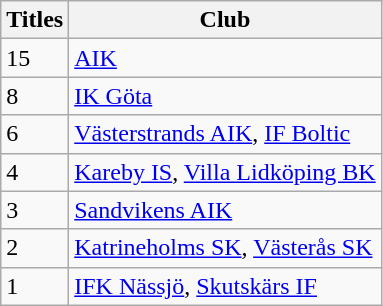<table class="wikitable">
<tr>
<th>Titles</th>
<th>Club</th>
</tr>
<tr>
<td>15</td>
<td><a href='#'>AIK</a></td>
</tr>
<tr>
<td>8</td>
<td><a href='#'>IK Göta</a></td>
</tr>
<tr>
<td>6</td>
<td><a href='#'>Västerstrands AIK</a>, <a href='#'>IF Boltic</a></td>
</tr>
<tr>
<td>4</td>
<td><a href='#'>Kareby IS</a>, <a href='#'>Villa Lidköping BK</a></td>
</tr>
<tr>
<td>3</td>
<td><a href='#'>Sandvikens AIK</a></td>
</tr>
<tr>
<td>2</td>
<td><a href='#'>Katrineholms SK</a>, <a href='#'>Västerås SK</a></td>
</tr>
<tr>
<td>1</td>
<td><a href='#'>IFK Nässjö</a>, <a href='#'>Skutskärs IF</a></td>
</tr>
</table>
